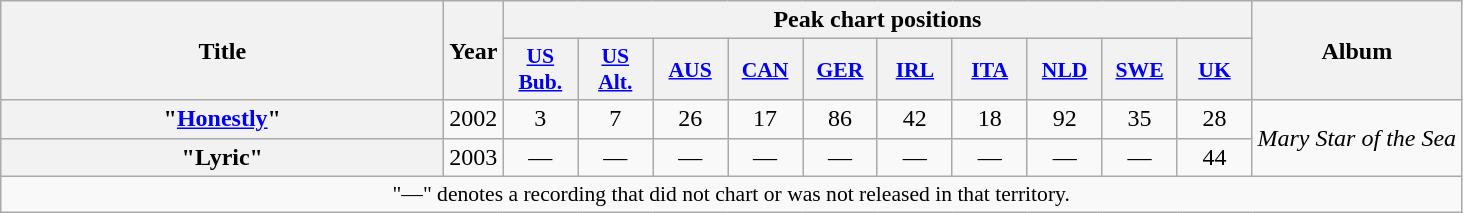<table class="wikitable plainrowheaders" style="text-align:center;">
<tr>
<th scope="col" rowspan="2" style="width:18em;">Title</th>
<th scope="col" rowspan="2">Year</th>
<th scope="col" colspan="10">Peak chart positions</th>
<th scope="col" rowspan="2">Album</th>
</tr>
<tr>
<th scope="col" style="width:3em;font-size:90%;"><a href='#'>US<br>Bub.</a><br></th>
<th scope="col" style="width:3em;font-size:90%;"><a href='#'>US<br>Alt.</a><br></th>
<th scope="col" style="width:3em;font-size:90%;"><a href='#'>AUS</a><br></th>
<th scope="col" style="width:3em;font-size:90%;"><a href='#'>CAN</a><br></th>
<th scope="col" style="width:3em;font-size:90%;"><a href='#'>GER</a><br></th>
<th scope="col" style="width:3em;font-size:90%;"><a href='#'>IRL</a><br></th>
<th scope="col" style="width:3em;font-size:90%;"><a href='#'>ITA</a><br></th>
<th scope="col" style="width:3em;font-size:90%;"><a href='#'>NLD</a><br></th>
<th scope="col" style="width:3em;font-size:90%;"><a href='#'>SWE</a><br></th>
<th scope="col" style="width:3em;font-size:90%;"><a href='#'>UK</a><br></th>
</tr>
<tr>
<th scope="row">"<a href='#'>Honestly</a>"</th>
<td>2002</td>
<td>3</td>
<td>7</td>
<td>26</td>
<td>17</td>
<td>86</td>
<td>42</td>
<td>18</td>
<td>92</td>
<td>35</td>
<td>28</td>
<td rowspan="2"><em>Mary Star of the Sea</em></td>
</tr>
<tr>
<th scope="row">"Lyric"</th>
<td>2003</td>
<td>—</td>
<td>—</td>
<td>—</td>
<td>—</td>
<td>—</td>
<td>—</td>
<td>—</td>
<td>—</td>
<td>—</td>
<td>44</td>
</tr>
<tr>
<td colspan="15" style="font-size:90%">"—" denotes a recording that did not chart or was not released in that territory.</td>
</tr>
</table>
